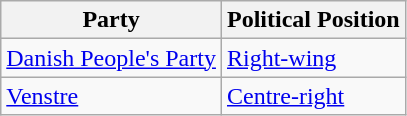<table class="wikitable mw-collapsible mw-collapsed">
<tr>
<th>Party</th>
<th>Political Position</th>
</tr>
<tr>
<td><a href='#'>Danish People's Party</a></td>
<td><a href='#'>Right-wing</a></td>
</tr>
<tr>
<td><a href='#'>Venstre</a></td>
<td><a href='#'>Centre-right</a></td>
</tr>
</table>
